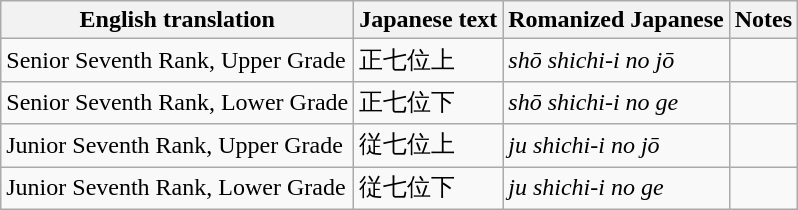<table class=wikitable>
<tr>
<th scope="col">English translation</th>
<th scope="col">Japanese text</th>
<th scope="col">Romanized Japanese</th>
<th scope="col">Notes</th>
</tr>
<tr>
<td>Senior Seventh Rank, Upper Grade</td>
<td>正七位上</td>
<td><em>shō shichi-i no jō</em></td>
<td></td>
</tr>
<tr>
<td>Senior Seventh Rank, Lower Grade</td>
<td>正七位下</td>
<td><em>shō shichi-i no ge</em></td>
<td></td>
</tr>
<tr>
<td>Junior Seventh Rank, Upper Grade</td>
<td>従七位上</td>
<td><em>ju shichi-i no jō</em></td>
<td></td>
</tr>
<tr>
<td>Junior Seventh Rank, Lower Grade</td>
<td>従七位下</td>
<td><em>ju shichi-i no ge</em></td>
<td></td>
</tr>
</table>
